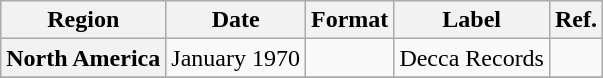<table class="wikitable plainrowheaders">
<tr>
<th scope="col">Region</th>
<th scope="col">Date</th>
<th scope="col">Format</th>
<th scope="col">Label</th>
<th scope="col">Ref.</th>
</tr>
<tr>
<th scope="row">North America</th>
<td>January 1970</td>
<td></td>
<td>Decca Records</td>
<td></td>
</tr>
<tr>
</tr>
</table>
